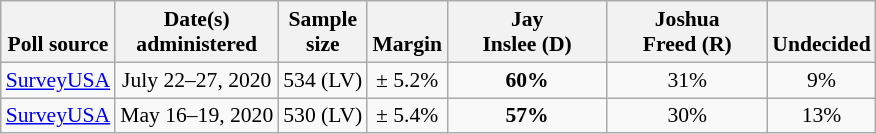<table class="wikitable" style="font-size:90%;text-align:center;">
<tr valign=bottom>
<th>Poll source</th>
<th>Date(s)<br>administered</th>
<th>Sample<br>size</th>
<th>Margin<br></th>
<th style="width:100px;">Jay<br>Inslee (D)</th>
<th style="width:100px;">Joshua<br>Freed (R)</th>
<th>Undecided</th>
</tr>
<tr>
<td style="text-align:left;"><a href='#'>SurveyUSA</a></td>
<td>July 22–27, 2020</td>
<td>534 (LV)</td>
<td>± 5.2%</td>
<td><strong>60%</strong></td>
<td>31%</td>
<td>9%</td>
</tr>
<tr>
<td style="text-align:left;"><a href='#'>SurveyUSA</a></td>
<td>May 16–19, 2020</td>
<td>530 (LV)</td>
<td>± 5.4%</td>
<td><strong>57%</strong></td>
<td>30%</td>
<td>13%</td>
</tr>
</table>
